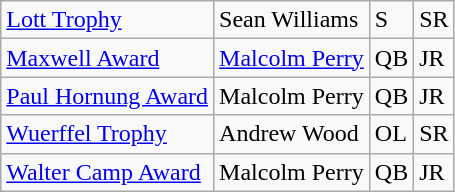<table class="wikitable">
<tr>
<td><a href='#'>Lott Trophy</a></td>
<td>Sean Williams</td>
<td>S</td>
<td>SR</td>
</tr>
<tr>
<td><a href='#'>Maxwell Award</a></td>
<td><a href='#'>Malcolm Perry</a></td>
<td>QB</td>
<td>JR</td>
</tr>
<tr>
<td><a href='#'>Paul Hornung Award</a></td>
<td>Malcolm Perry</td>
<td>QB</td>
<td>JR</td>
</tr>
<tr>
<td><a href='#'>Wuerffel Trophy</a></td>
<td>Andrew Wood</td>
<td>OL</td>
<td>SR</td>
</tr>
<tr>
<td><a href='#'>Walter Camp Award</a></td>
<td>Malcolm Perry</td>
<td>QB</td>
<td>JR</td>
</tr>
</table>
